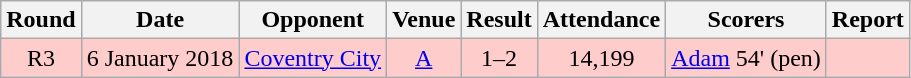<table class="wikitable" style="font-size:100%; text-align:center">
<tr>
<th>Round</th>
<th>Date</th>
<th>Opponent</th>
<th>Venue</th>
<th>Result</th>
<th>Attendance</th>
<th>Scorers</th>
<th>Report</th>
</tr>
<tr bgcolor=FFCCCC>
<td>R3</td>
<td>6 January 2018</td>
<td><a href='#'>Coventry City</a></td>
<td><a href='#'>A</a></td>
<td>1–2</td>
<td>14,199</td>
<td><a href='#'>Adam</a> 54' (pen)</td>
<td></td>
</tr>
</table>
